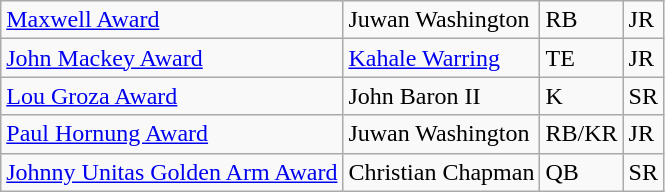<table class="wikitable">
<tr>
<td><a href='#'>Maxwell Award</a></td>
<td>Juwan Washington</td>
<td>RB</td>
<td>JR</td>
</tr>
<tr>
<td><a href='#'>John Mackey Award</a></td>
<td><a href='#'>Kahale Warring</a></td>
<td>TE</td>
<td>JR</td>
</tr>
<tr>
<td><a href='#'>Lou Groza Award</a></td>
<td>John Baron II</td>
<td>K</td>
<td>SR</td>
</tr>
<tr>
<td><a href='#'>Paul Hornung Award</a></td>
<td>Juwan Washington</td>
<td>RB/KR</td>
<td>JR</td>
</tr>
<tr>
<td><a href='#'>Johnny Unitas Golden Arm Award</a></td>
<td>Christian Chapman</td>
<td>QB</td>
<td>SR</td>
</tr>
</table>
